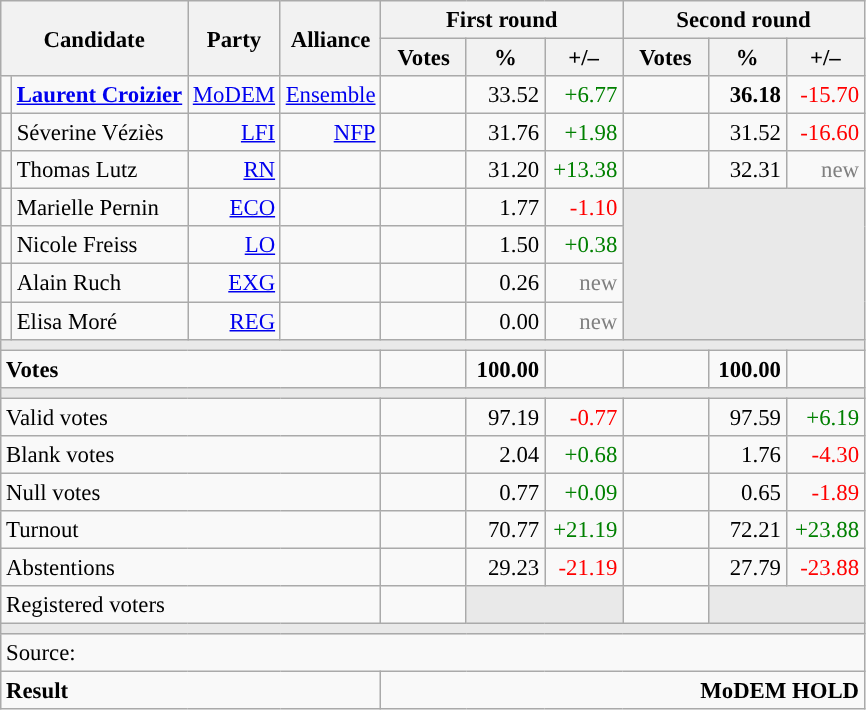<table class="wikitable" style="text-align:right;font-size:95%;">
<tr>
<th rowspan="2" colspan="2">Candidate</th>
<th colspan="1" rowspan="2">Party</th>
<th colspan="1" rowspan="2">Alliance</th>
<th colspan="3">First round</th>
<th colspan="3">Second round</th>
</tr>
<tr>
<th style="width:50px;">Votes</th>
<th style="width:45px;">%</th>
<th style="width:45px;">+/–</th>
<th style="width:50px;">Votes</th>
<th style="width:45px;">%</th>
<th style="width:45px;">+/–</th>
</tr>
<tr>
<td style="color:inherit;background:"></td>
<td style="text-align:left;"><strong><a href='#'>Laurent Croizier</a></strong></td>
<td><a href='#'>MoDEM</a></td>
<td><a href='#'>Ensemble</a></td>
<td></td>
<td>33.52</td>
<td style="color:green;">+6.77</td>
<td><strong></strong></td>
<td><strong>36.18</strong></td>
<td style="color:red;">-15.70</td>
</tr>
<tr>
<td style="color:inherit;background:"></td>
<td style="text-align:left;">Séverine Véziès</td>
<td><a href='#'>LFI</a></td>
<td><a href='#'>NFP</a></td>
<td></td>
<td>31.76</td>
<td style="color:green;">+1.98</td>
<td></td>
<td>31.52</td>
<td style="color:red;">-16.60</td>
</tr>
<tr>
<td style="color:inherit;background:"></td>
<td style="text-align:left;">Thomas Lutz</td>
<td><a href='#'>RN</a></td>
<td></td>
<td></td>
<td>31.20</td>
<td style="color:green;">+13.38</td>
<td></td>
<td>32.31</td>
<td style="color:grey;">new</td>
</tr>
<tr>
<td style="color:inherit;background:"></td>
<td style="text-align:left;">Marielle Pernin</td>
<td><a href='#'>ECO</a></td>
<td></td>
<td></td>
<td>1.77</td>
<td style="color:red;">-1.10</td>
<td colspan="3" rowspan="4" style="background:#E9E9E9;"></td>
</tr>
<tr>
<td style="color:inherit;background:"></td>
<td style="text-align:left;">Nicole Freiss</td>
<td><a href='#'>LO</a></td>
<td></td>
<td></td>
<td>1.50</td>
<td style="color:green;">+0.38</td>
</tr>
<tr>
<td style="color:inherit;background:"></td>
<td style="text-align:left;">Alain Ruch</td>
<td><a href='#'>EXG</a></td>
<td></td>
<td></td>
<td>0.26</td>
<td style="color:grey;">new</td>
</tr>
<tr>
<td style="color:inherit;background:"></td>
<td style="text-align:left;">Elisa Moré</td>
<td><a href='#'>REG</a></td>
<td></td>
<td></td>
<td>0.00</td>
<td style="color:grey;">new</td>
</tr>
<tr>
<td colspan="10" style="background:#E9E9E9;"></td>
</tr>
<tr style="font-weight:bold;">
<td colspan="4" style="text-align:left;">Votes</td>
<td></td>
<td>100.00</td>
<td></td>
<td></td>
<td>100.00</td>
<td></td>
</tr>
<tr>
<td colspan="10" style="background:#E9E9E9;"></td>
</tr>
<tr>
<td colspan="4" style="text-align:left;">Valid votes</td>
<td></td>
<td>97.19</td>
<td style="color:red;">-0.77</td>
<td></td>
<td>97.59</td>
<td style="color:green;">+6.19</td>
</tr>
<tr>
<td colspan="4" style="text-align:left;">Blank votes</td>
<td></td>
<td>2.04</td>
<td style="color:green;">+0.68</td>
<td></td>
<td>1.76</td>
<td style="color:red;">-4.30</td>
</tr>
<tr>
<td colspan="4" style="text-align:left;">Null votes</td>
<td></td>
<td>0.77</td>
<td style="color:green;">+0.09</td>
<td></td>
<td>0.65</td>
<td style="color:red;">-1.89</td>
</tr>
<tr>
<td colspan="4" style="text-align:left;">Turnout</td>
<td></td>
<td>70.77</td>
<td style="color:green;">+21.19</td>
<td></td>
<td>72.21</td>
<td style="color:green;">+23.88</td>
</tr>
<tr>
<td colspan="4" style="text-align:left;">Abstentions</td>
<td></td>
<td>29.23</td>
<td style="color:red;">-21.19</td>
<td></td>
<td>27.79</td>
<td style="color:red;">-23.88</td>
</tr>
<tr>
<td colspan="4" style="text-align:left;">Registered voters</td>
<td></td>
<td colspan="2" style="background:#E9E9E9;"></td>
<td></td>
<td colspan="2" style="background:#E9E9E9;"></td>
</tr>
<tr>
<td colspan="10" style="background:#E9E9E9;"></td>
</tr>
<tr>
<td colspan="10" style="text-align:left;">Source: </td>
</tr>
<tr style="font-weight:bold">
<td colspan="4" style="text-align:left;">Result</td>
<td colspan="6" style="background-color:">MoDEM HOLD</td>
</tr>
</table>
